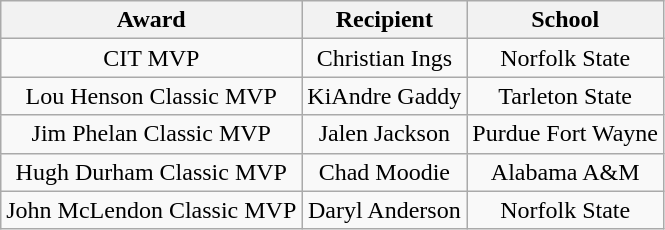<table class="wikitable" style="text-align:center">
<tr>
<th>Award</th>
<th>Recipient</th>
<th>School</th>
</tr>
<tr>
<td>CIT MVP</td>
<td>Christian Ings</td>
<td>Norfolk State</td>
</tr>
<tr>
<td>Lou Henson Classic MVP</td>
<td>KiAndre Gaddy</td>
<td>Tarleton State</td>
</tr>
<tr>
<td>Jim Phelan Classic MVP</td>
<td>Jalen Jackson</td>
<td>Purdue Fort Wayne</td>
</tr>
<tr>
<td>Hugh Durham Classic MVP</td>
<td>Chad Moodie</td>
<td>Alabama A&M</td>
</tr>
<tr>
<td>John McLendon Classic MVP</td>
<td>Daryl Anderson</td>
<td>Norfolk State</td>
</tr>
</table>
